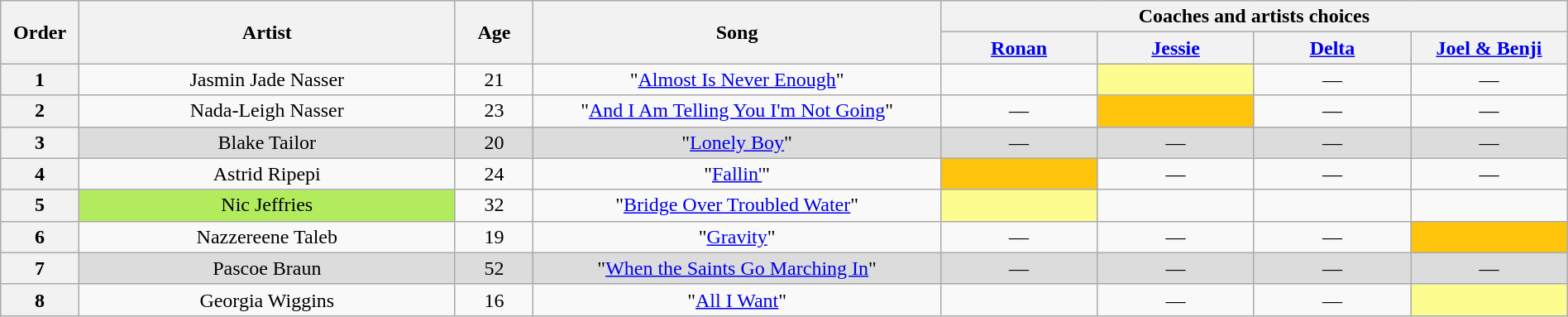<table class="wikitable" style="text-align:center; width:100%;">
<tr>
<th scope="col" rowspan="2" style="width:05%;">Order</th>
<th scope="col" rowspan="2" style="width:24%;">Artist</th>
<th scope="col" rowspan="2" style="width:05%;">Age</th>
<th scope="col" rowspan="2" style="width:26%;">Song</th>
<th colspan="4" style="width:40%;">Coaches and artists choices</th>
</tr>
<tr>
<th style="width:10%;"><a href='#'>Ronan</a></th>
<th style="width:10%;"><a href='#'>Jessie</a></th>
<th style="width:10%;"><a href='#'>Delta</a></th>
<th style="width:10%;"><a href='#'>Joel & Benji</a></th>
</tr>
<tr>
<th>1</th>
<td>Jasmin Jade Nasser</td>
<td>21</td>
<td>"<a href='#'>Almost Is Never Enough</a>"</td>
<td> <strong></strong> </td>
<td style="background-color:#FDFC8F;"> <strong></strong> </td>
<td>—</td>
<td>—</td>
</tr>
<tr>
<th>2</th>
<td>Nada-Leigh Nasser</td>
<td>23</td>
<td>"<a href='#'>And I Am Telling You I'm Not Going</a>"</td>
<td>—</td>
<td style="background:#FFC40C"> <strong></strong> </td>
<td>—</td>
<td>—</td>
</tr>
<tr>
<th>3</th>
<td style="background-color:#DCDCDC;">Blake Tailor</td>
<td style="background-color:#DCDCDC;">20</td>
<td style="background-color:#DCDCDC;">"<a href='#'>Lonely Boy</a>"</td>
<td style="background-color:#DCDCDC;">—</td>
<td style="background-color:#DCDCDC;">—</td>
<td style="background-color:#DCDCDC;">—</td>
<td style="background-color:#DCDCDC;">—</td>
</tr>
<tr>
<th>4</th>
<td>Astrid Ripepi</td>
<td>24</td>
<td>"<a href='#'>Fallin'</a>"</td>
<td style="background:#FFC40C"> <strong></strong> </td>
<td>—</td>
<td>—</td>
<td>—</td>
</tr>
<tr>
<th>5</th>
<td style="background-color:#B2EC5D;">Nic Jeffries</td>
<td>32</td>
<td>"<a href='#'>Bridge Over Troubled Water</a>"</td>
<td style="background-color:#FDFC8F;"> <strong></strong> </td>
<td> <strong></strong> </td>
<td> <strong></strong> </td>
<td> <strong></strong> </td>
</tr>
<tr>
<th>6</th>
<td>Nazzereene Taleb</td>
<td>19</td>
<td>"<a href='#'>Gravity</a>"</td>
<td>—</td>
<td>—</td>
<td>—</td>
<td style="background:#FFC40C"> <strong></strong> </td>
</tr>
<tr>
<th>7</th>
<td style="background-color:#DCDCDC;">Pascoe Braun</td>
<td style="background-color:#DCDCDC;">52</td>
<td style="background-color:#DCDCDC;">"<a href='#'>When the Saints Go Marching In</a>"</td>
<td style="background-color:#DCDCDC;">—</td>
<td style="background-color:#DCDCDC;">—</td>
<td style="background-color:#DCDCDC;">—</td>
<td style="background-color:#DCDCDC;">—</td>
</tr>
<tr>
<th>8</th>
<td>Georgia Wiggins</td>
<td>16</td>
<td>"<a href='#'>All I Want</a>"</td>
<td> <strong></strong> </td>
<td>—</td>
<td>—</td>
<td style="background-color:#FDFC8F;"> <strong></strong> </td>
</tr>
</table>
